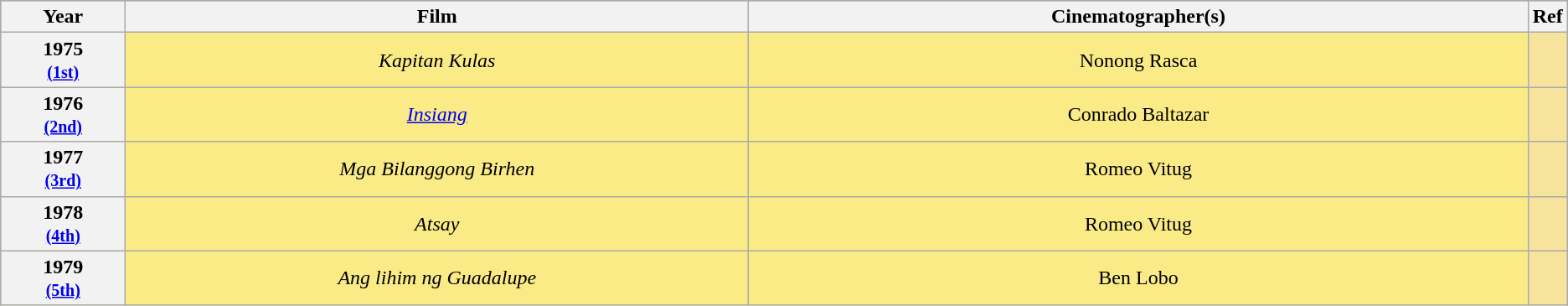<table class="wikitable" rowspan=2 style="text-align: center; background: #f6e39c">
<tr style="background:#bebebe;">
<th scope="col" style="width:8%;">Year</th>
<th scope="col" style="width:40%;">Film</th>
<th scope="col" style="width:50%;">Cinematographer(s)</th>
<th scope="col" style="width:2%;">Ref</th>
</tr>
<tr>
<th scope="row" style="text-align:center">1975 <br><small><a href='#'>(1st)</a> </small></th>
<td style="background:#FAEB86"><em>Kapitan Kulas</em></td>
<td style="background:#FAEB86">Nonong Rasca</td>
<td></td>
</tr>
<tr>
<th scope="row" style="text-align:center">1976 <br><small><a href='#'>(2nd)</a> </small></th>
<td style="background:#FAEB86"><em><a href='#'>Insiang</a></em></td>
<td style="background:#FAEB86">Conrado Baltazar</td>
<td></td>
</tr>
<tr>
<th scope="row" style="text-align:center">1977 <br><small><a href='#'>(3rd)</a> </small></th>
<td style="background:#FAEB86"><em>Mga Bilanggong Birhen</em></td>
<td style="background:#FAEB86">Romeo Vitug</td>
<td></td>
</tr>
<tr>
<th scope="row" style="text-align:center">1978 <br><small><a href='#'>(4th)</a> </small></th>
<td style="background:#FAEB86"><em>Atsay</em></td>
<td style="background:#FAEB86">Romeo Vitug</td>
<td></td>
</tr>
<tr>
<th scope="row" style="text-align:center">1979 <br><small><a href='#'>(5th)</a> </small></th>
<td style="background:#FAEB86"><em>Ang lihim ng Guadalupe</em></td>
<td style="background:#FAEB86">Ben Lobo</td>
<td></td>
</tr>
</table>
